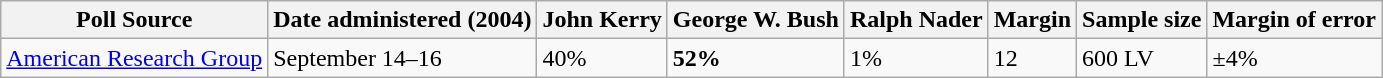<table class="wikitable">
<tr>
<th>Poll Source</th>
<th>Date administered (2004)</th>
<th>John Kerry</th>
<th>George W. Bush</th>
<th>Ralph Nader</th>
<th>Margin</th>
<th>Sample size</th>
<th>Margin of error</th>
</tr>
<tr>
<td><a href='#'>American Research Group</a></td>
<td>September 14–16</td>
<td>40%</td>
<td><strong>52%</strong></td>
<td>1%</td>
<td>12</td>
<td>600 LV</td>
<td>±4%</td>
</tr>
</table>
